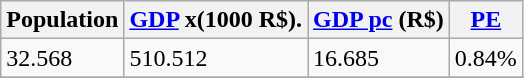<table class="wikitable" border="1">
<tr>
<th>Population</th>
<th><a href='#'>GDP</a> x(1000 R$).</th>
<th><a href='#'>GDP pc</a> (R$)</th>
<th><a href='#'>PE</a></th>
</tr>
<tr>
<td>32.568</td>
<td>510.512</td>
<td>16.685</td>
<td>0.84%</td>
</tr>
<tr>
</tr>
</table>
